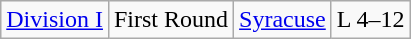<table class="wikitable">
<tr>
<td rowspan="5"><a href='#'>Division I</a></td>
<td>First Round</td>
<td><a href='#'>Syracuse</a></td>
<td>L 4–12</td>
</tr>
</table>
